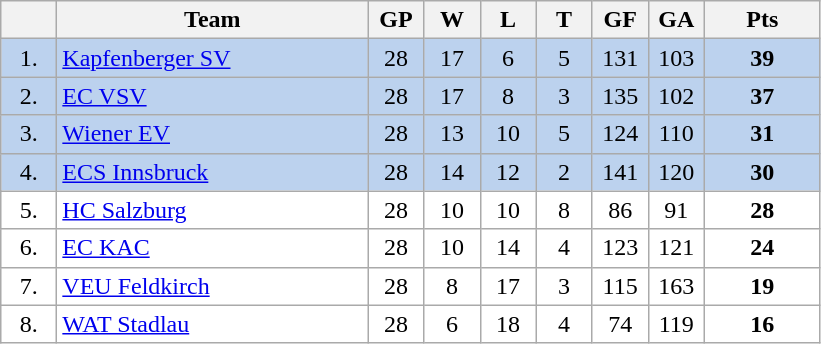<table class="wikitable">
<tr>
<th width="30"></th>
<th width="200">Team</th>
<th width="30">GP</th>
<th width="30">W</th>
<th width="30">L</th>
<th width="30">T</th>
<th width="30">GF</th>
<th width="30">GA</th>
<th width="70">Pts</th>
</tr>
<tr bgcolor="#BCD2EE" align="center">
<td>1.</td>
<td align="left"><a href='#'>Kapfenberger SV</a></td>
<td>28</td>
<td>17</td>
<td>6</td>
<td>5</td>
<td>131</td>
<td>103</td>
<td><strong>39</strong></td>
</tr>
<tr bgcolor="#BCD2EE" align="center">
<td>2.</td>
<td align="left"><a href='#'>EC VSV</a></td>
<td>28</td>
<td>17</td>
<td>8</td>
<td>3</td>
<td>135</td>
<td>102</td>
<td><strong>37</strong></td>
</tr>
<tr bgcolor="#BCD2EE" align="center">
<td>3.</td>
<td align="left"><a href='#'>Wiener EV</a></td>
<td>28</td>
<td>13</td>
<td>10</td>
<td>5</td>
<td>124</td>
<td>110</td>
<td><strong>31</strong></td>
</tr>
<tr bgcolor="#BCD2EE" align="center">
<td>4.</td>
<td align="left"><a href='#'>ECS Innsbruck</a></td>
<td>28</td>
<td>14</td>
<td>12</td>
<td>2</td>
<td>141</td>
<td>120</td>
<td><strong>30</strong></td>
</tr>
<tr bgcolor="#FFFFFF" align="center">
<td>5.</td>
<td align="left"><a href='#'>HC Salzburg</a></td>
<td>28</td>
<td>10</td>
<td>10</td>
<td>8</td>
<td>86</td>
<td>91</td>
<td><strong>28</strong></td>
</tr>
<tr bgcolor="#FFFFFF" align="center">
<td>6.</td>
<td align="left"><a href='#'>EC KAC</a></td>
<td>28</td>
<td>10</td>
<td>14</td>
<td>4</td>
<td>123</td>
<td>121</td>
<td><strong>24</strong></td>
</tr>
<tr bgcolor="#FFFFFF" align="center">
<td>7.</td>
<td align="left"><a href='#'>VEU Feldkirch</a></td>
<td>28</td>
<td>8</td>
<td>17</td>
<td>3</td>
<td>115</td>
<td>163</td>
<td><strong>19</strong></td>
</tr>
<tr bgcolor="#FFFFFF" align="center">
<td>8.</td>
<td align="left"><a href='#'>WAT Stadlau</a></td>
<td>28</td>
<td>6</td>
<td>18</td>
<td>4</td>
<td>74</td>
<td>119</td>
<td><strong>16</strong></td>
</tr>
</table>
